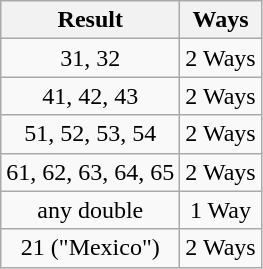<table class="wikitable floatright" style="font-size:100%;text-align:center;">
<tr>
<th>Result</th>
<th>Ways</th>
</tr>
<tr>
<td>31, 32</td>
<td>2 Ways</td>
</tr>
<tr>
<td>41, 42, 43</td>
<td>2 Ways</td>
</tr>
<tr>
<td>51, 52, 53, 54</td>
<td>2 Ways</td>
</tr>
<tr>
<td>61, 62, 63, 64, 65</td>
<td>2 Ways</td>
</tr>
<tr>
<td>any double</td>
<td>1 Way</td>
</tr>
<tr>
<td>21 ("Mexico")</td>
<td>2 Ways</td>
</tr>
</table>
